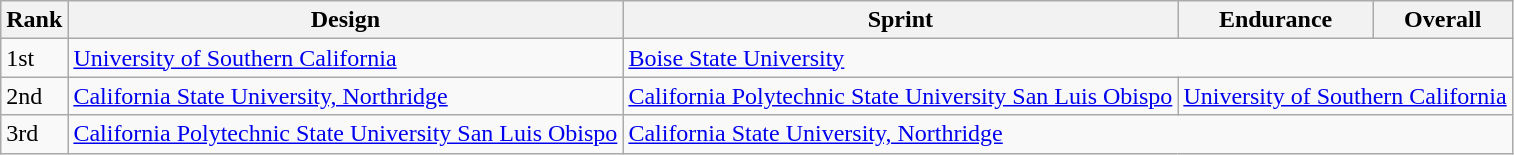<table class="wikitable mw-collapsible">
<tr>
<th>Rank</th>
<th>Design</th>
<th>Sprint</th>
<th>Endurance</th>
<th>Overall</th>
</tr>
<tr>
<td>1st</td>
<td><a href='#'>University of Southern California</a></td>
<td colspan="3"><a href='#'>Boise State University</a></td>
</tr>
<tr>
<td>2nd</td>
<td><a href='#'>California State University, Northridge</a></td>
<td><a href='#'>California Polytechnic State University San Luis Obispo</a></td>
<td colspan="2"><a href='#'>University of Southern California</a></td>
</tr>
<tr>
<td>3rd</td>
<td><a href='#'>California Polytechnic State University San Luis Obispo</a></td>
<td colspan="3"><a href='#'>California State University, Northridge</a></td>
</tr>
</table>
